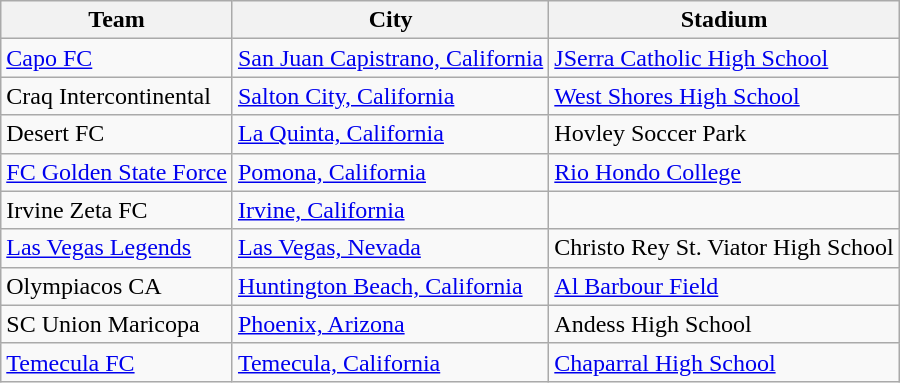<table class="wikitable sortable">
<tr>
<th scope="col">Team</th>
<th scope="col">City</th>
<th scope="col">Stadium</th>
</tr>
<tr>
<td><a href='#'>Capo FC</a></td>
<td><a href='#'>San Juan Capistrano, California</a></td>
<td><a href='#'>JSerra Catholic High School</a></td>
</tr>
<tr>
<td>Craq Intercontinental</td>
<td><a href='#'>Salton City, California</a></td>
<td><a href='#'>West Shores High School</a></td>
</tr>
<tr>
<td>Desert FC</td>
<td><a href='#'>La Quinta, California</a></td>
<td>Hovley Soccer Park</td>
</tr>
<tr>
<td><a href='#'>FC Golden State Force</a></td>
<td><a href='#'>Pomona, California</a></td>
<td><a href='#'>Rio Hondo College</a></td>
</tr>
<tr>
<td>Irvine Zeta FC</td>
<td><a href='#'>Irvine, California</a></td>
<td></td>
</tr>
<tr>
<td><a href='#'>Las Vegas Legends</a></td>
<td><a href='#'>Las Vegas, Nevada</a></td>
<td>Christo Rey St. Viator High School</td>
</tr>
<tr>
<td>Olympiacos CA</td>
<td><a href='#'>Huntington Beach, California</a></td>
<td><a href='#'>Al Barbour Field</a></td>
</tr>
<tr>
<td>SC Union Maricopa</td>
<td><a href='#'>Phoenix, Arizona</a></td>
<td>Andess High School</td>
</tr>
<tr>
<td><a href='#'>Temecula FC</a></td>
<td><a href='#'>Temecula, California</a></td>
<td><a href='#'>Chaparral High School</a></td>
</tr>
</table>
